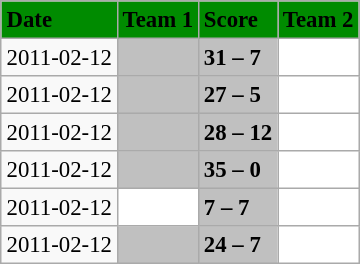<table class="wikitable" style="margin:0.5em auto; font-size:95%">
<tr bgcolor="#008B00">
<td><strong>Date</strong></td>
<td><strong>Team 1</strong></td>
<td><strong>Score</strong></td>
<td><strong>Team 2</strong></td>
</tr>
<tr>
<td>2011-02-12</td>
<td bgcolor="silver"></td>
<td bgcolor="silver"><strong>31 – 7</strong></td>
<td bgcolor="white"></td>
</tr>
<tr>
<td>2011-02-12</td>
<td bgcolor="silver"></td>
<td bgcolor="silver"><strong>27 – 5</strong></td>
<td bgcolor="white"></td>
</tr>
<tr>
<td>2011-02-12</td>
<td bgcolor="silver"></td>
<td bgcolor="silver"><strong>28 – 12</strong></td>
<td bgcolor="white"></td>
</tr>
<tr>
<td>2011-02-12</td>
<td bgcolor="silver"></td>
<td bgcolor="silver"><strong>35 – 0</strong></td>
<td bgcolor="white"></td>
</tr>
<tr>
<td>2011-02-12</td>
<td bgcolor="white"></td>
<td bgcolor="silver"><strong>7 – 7</strong></td>
<td bgcolor="white"></td>
</tr>
<tr>
<td>2011-02-12</td>
<td bgcolor="silver"></td>
<td bgcolor="silver"><strong>24 – 7</strong></td>
<td bgcolor="white"></td>
</tr>
</table>
